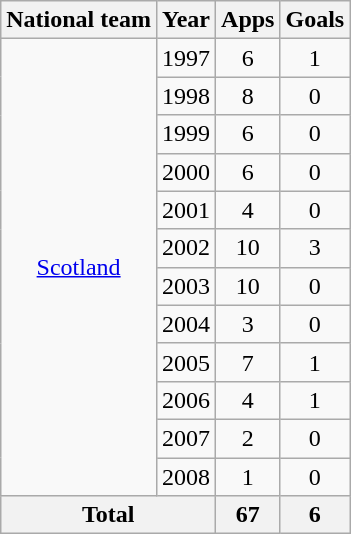<table class="wikitable" style="text-align:center">
<tr>
<th>National team</th>
<th>Year</th>
<th>Apps</th>
<th>Goals</th>
</tr>
<tr>
<td rowspan="12"><a href='#'>Scotland</a></td>
<td>1997</td>
<td>6</td>
<td>1</td>
</tr>
<tr>
<td>1998</td>
<td>8</td>
<td>0</td>
</tr>
<tr>
<td>1999</td>
<td>6</td>
<td>0</td>
</tr>
<tr>
<td>2000</td>
<td>6</td>
<td>0</td>
</tr>
<tr>
<td>2001</td>
<td>4</td>
<td>0</td>
</tr>
<tr>
<td>2002</td>
<td>10</td>
<td>3</td>
</tr>
<tr>
<td>2003</td>
<td>10</td>
<td>0</td>
</tr>
<tr>
<td>2004</td>
<td>3</td>
<td>0</td>
</tr>
<tr>
<td>2005</td>
<td>7</td>
<td>1</td>
</tr>
<tr>
<td>2006</td>
<td>4</td>
<td>1</td>
</tr>
<tr>
<td>2007</td>
<td>2</td>
<td>0</td>
</tr>
<tr>
<td>2008</td>
<td>1</td>
<td>0</td>
</tr>
<tr>
<th colspan="2">Total</th>
<th>67</th>
<th>6</th>
</tr>
</table>
